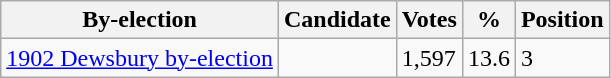<table class="wikitable">
<tr>
<th>By-election</th>
<th>Candidate</th>
<th>Votes</th>
<th>%</th>
<th>Position</th>
</tr>
<tr>
<td><a href='#'>1902 Dewsbury by-election</a></td>
<td></td>
<td>1,597</td>
<td>13.6</td>
<td>3</td>
</tr>
</table>
